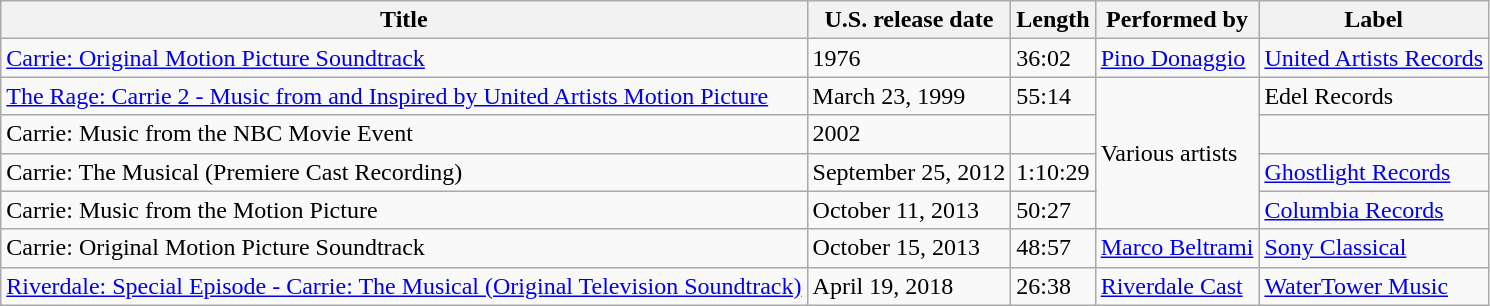<table class="wikitable">
<tr>
<th>Title</th>
<th>U.S. release date</th>
<th>Length</th>
<th>Performed by</th>
<th>Label</th>
</tr>
<tr>
<td><a href='#'>Carrie: Original Motion Picture Soundtrack</a></td>
<td>1976</td>
<td>36:02</td>
<td><a href='#'>Pino Donaggio</a></td>
<td><a href='#'>United Artists Records</a></td>
</tr>
<tr>
<td><a href='#'>The Rage: Carrie 2 - Music from and Inspired by United Artists Motion Picture</a></td>
<td>March 23, 1999</td>
<td>55:14</td>
<td rowspan="4">Various artists</td>
<td>Edel Records</td>
</tr>
<tr>
<td>Carrie: Music from the NBC Movie Event</td>
<td>2002</td>
<td></td>
<td></td>
</tr>
<tr>
<td>Carrie: The Musical (Premiere Cast Recording)</td>
<td>September 25, 2012</td>
<td>1:10:29</td>
<td><a href='#'>Ghostlight Records</a></td>
</tr>
<tr>
<td>Carrie: Music from the Motion Picture</td>
<td>October 11, 2013</td>
<td>50:27</td>
<td><a href='#'>Columbia Records</a></td>
</tr>
<tr>
<td>Carrie: Original Motion Picture Soundtrack</td>
<td>October 15, 2013</td>
<td>48:57</td>
<td><a href='#'>Marco Beltrami</a></td>
<td><a href='#'>Sony Classical</a></td>
</tr>
<tr>
<td><a href='#'>Riverdale: Special Episode - Carrie: The Musical (Original Television Soundtrack)</a></td>
<td>April 19, 2018</td>
<td>26:38</td>
<td><a href='#'>Riverdale Cast</a></td>
<td><a href='#'>WaterTower Music</a></td>
</tr>
</table>
